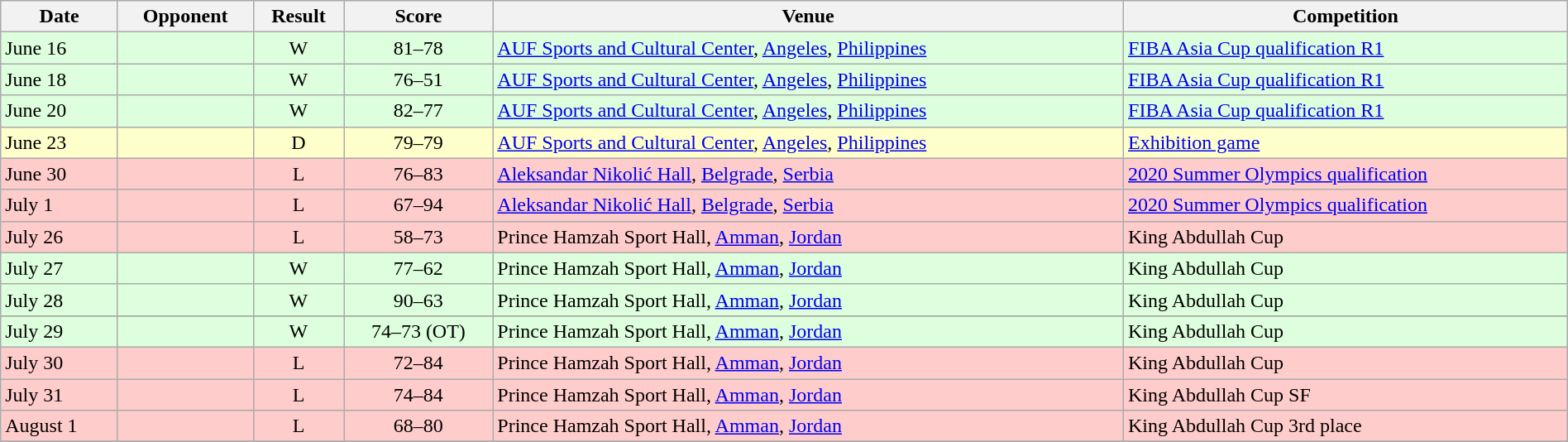<table width=100% class="wikitable">
<tr>
<th>Date</th>
<th>Opponent</th>
<th>Result</th>
<th>Score</th>
<th>Venue</th>
<th>Competition</th>
</tr>
<tr style="background:#dfd;">
<td>June 16</td>
<td></td>
<td align=center>W</td>
<td align=center>81–78</td>
<td> <a href='#'>AUF Sports and Cultural Center</a>, <a href='#'>Angeles</a>, <a href='#'>Philippines</a></td>
<td><a href='#'>FIBA Asia Cup qualification R1</a></td>
</tr>
<tr style="background:#dfd;">
<td>June 18</td>
<td></td>
<td align=center>W</td>
<td align=center>76–51</td>
<td> <a href='#'>AUF Sports and Cultural Center</a>, <a href='#'>Angeles</a>, <a href='#'>Philippines</a></td>
<td><a href='#'>FIBA Asia Cup qualification R1</a></td>
</tr>
<tr style="background:#dfd;">
<td>June 20</td>
<td></td>
<td align=center>W</td>
<td align=center>82–77</td>
<td> <a href='#'>AUF Sports and Cultural Center</a>, <a href='#'>Angeles</a>, <a href='#'>Philippines</a></td>
<td><a href='#'>FIBA Asia Cup qualification R1</a></td>
</tr>
<tr style="background:#FFFFCC;">
<td>June 23</td>
<td></td>
<td align=center>D</td>
<td align=center>79–79</td>
<td> <a href='#'>AUF Sports and Cultural Center</a>, <a href='#'>Angeles</a>, <a href='#'>Philippines</a></td>
<td><a href='#'>Exhibition game</a></td>
</tr>
<tr style="background:#fcc;">
<td>June 30</td>
<td></td>
<td align=center>L</td>
<td align=center>76–83</td>
<td> <a href='#'>Aleksandar Nikolić Hall</a>, <a href='#'>Belgrade</a>, <a href='#'>Serbia</a></td>
<td><a href='#'>2020 Summer Olympics qualification</a></td>
</tr>
<tr style="background:#fcc;">
<td>July 1</td>
<td></td>
<td align=center>L</td>
<td align=center>67–94</td>
<td> <a href='#'>Aleksandar Nikolić Hall</a>, <a href='#'>Belgrade</a>, <a href='#'>Serbia</a></td>
<td><a href='#'>2020 Summer Olympics qualification</a></td>
</tr>
<tr style="background:#fcc;">
<td>July 26</td>
<td></td>
<td align=center>L</td>
<td align=center>58–73</td>
<td> Prince Hamzah Sport Hall, <a href='#'>Amman</a>, <a href='#'>Jordan</a></td>
<td>King Abdullah Cup</td>
</tr>
<tr style="background:#dfd;">
<td>July 27</td>
<td></td>
<td align=center>W</td>
<td align=center>77–62</td>
<td> Prince Hamzah Sport Hall, <a href='#'>Amman</a>, <a href='#'>Jordan</a></td>
<td>King Abdullah Cup</td>
</tr>
<tr style="background:#dfd;">
<td>July 28</td>
<td></td>
<td align=center>W</td>
<td align=center>90–63</td>
<td> Prince Hamzah Sport Hall, <a href='#'>Amman</a>, <a href='#'>Jordan</a></td>
<td>King Abdullah Cup</td>
</tr>
<tr>
</tr>
<tr style="background:#dfd;">
<td>July 29</td>
<td></td>
<td align=center>W</td>
<td align=center>74–73 (OT)</td>
<td> Prince Hamzah Sport Hall, <a href='#'>Amman</a>, <a href='#'>Jordan</a></td>
<td>King Abdullah Cup</td>
</tr>
<tr style="background:#fcc;">
<td>July 30</td>
<td></td>
<td align=center>L</td>
<td align=center>72–84</td>
<td> Prince Hamzah Sport Hall, <a href='#'>Amman</a>, <a href='#'>Jordan</a></td>
<td>King Abdullah Cup</td>
</tr>
<tr style="background:#fcc;">
<td>July 31</td>
<td></td>
<td align=center>L</td>
<td align=center>74–84</td>
<td> Prince Hamzah Sport Hall, <a href='#'>Amman</a>, <a href='#'>Jordan</a></td>
<td>King Abdullah Cup SF</td>
</tr>
<tr style="background:#fcc;">
<td>August 1</td>
<td></td>
<td align=center>L</td>
<td align=center>68–80</td>
<td> Prince Hamzah Sport Hall, <a href='#'>Amman</a>, <a href='#'>Jordan</a></td>
<td>King Abdullah Cup 3rd place</td>
</tr>
<tr>
</tr>
</table>
